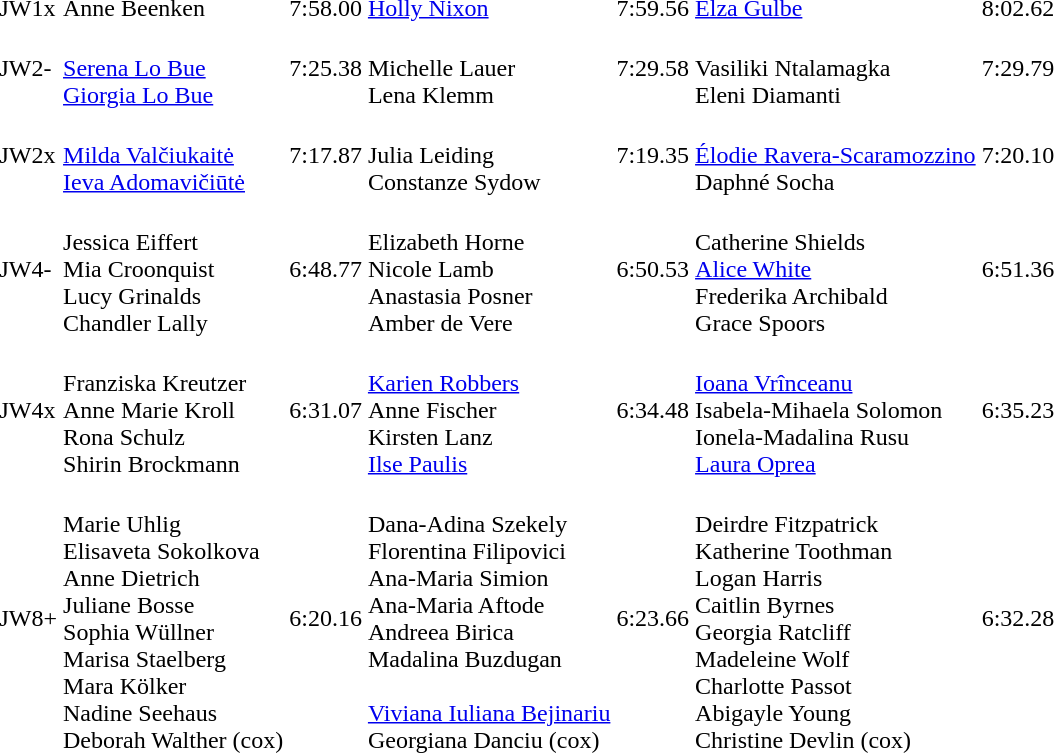<table>
<tr>
<td>JW1x</td>
<td>Anne Beenken<br></td>
<td>7:58.00</td>
<td><a href='#'>Holly Nixon</a><br></td>
<td>7:59.56</td>
<td><a href='#'>Elza Gulbe</a><br></td>
<td>8:02.62</td>
</tr>
<tr>
<td>JW2-</td>
<td><br><a href='#'>Serena Lo Bue</a><br><a href='#'>Giorgia Lo Bue</a></td>
<td>7:25.38</td>
<td><br>Michelle Lauer<br>Lena Klemm</td>
<td>7:29.58</td>
<td><br>Vasiliki Ntalamagka<br>Eleni Diamanti</td>
<td>7:29.79</td>
</tr>
<tr>
<td>JW2x</td>
<td><br><a href='#'>Milda Valčiukaitė</a><br><a href='#'>Ieva Adomavičiūtė</a></td>
<td>7:17.87</td>
<td><br>Julia Leiding<br>Constanze Sydow</td>
<td>7:19.35</td>
<td><br><a href='#'>Élodie Ravera-Scaramozzino</a><br>Daphné Socha</td>
<td>7:20.10</td>
</tr>
<tr>
<td>JW4-</td>
<td><br>Jessica Eiffert<br>Mia Croonquist<br>Lucy Grinalds<br>Chandler Lally</td>
<td>6:48.77</td>
<td><br>Elizabeth Horne<br>Nicole Lamb<br>Anastasia Posner<br>Amber de Vere</td>
<td>6:50.53</td>
<td><br>Catherine Shields<br><a href='#'>Alice White</a><br>Frederika Archibald<br>Grace Spoors</td>
<td>6:51.36</td>
</tr>
<tr>
<td>JW4x</td>
<td><br>Franziska Kreutzer<br>Anne Marie Kroll<br>Rona Schulz<br>Shirin Brockmann</td>
<td>6:31.07</td>
<td><br><a href='#'>Karien Robbers</a><br>Anne Fischer<br>Kirsten Lanz<br><a href='#'>Ilse Paulis</a></td>
<td>6:34.48</td>
<td><br><a href='#'>Ioana Vrînceanu</a><br>Isabela-Mihaela Solomon<br>Ionela-Madalina Rusu<br><a href='#'>Laura Oprea</a></td>
<td>6:35.23</td>
</tr>
<tr>
<td>JW8+</td>
<td><br>Marie Uhlig<br>Elisaveta Sokolkova<br>Anne Dietrich<br>Juliane Bosse<br>Sophia Wüllner<br>Marisa Staelberg<br>Mara Kölker<br>Nadine Seehaus<br>Deborah Walther (cox)</td>
<td>6:20.16</td>
<td><br>Dana-Adina Szekely<br>Florentina Filipovici<br>Ana-Maria Simion<br>Ana-Maria Aftode<br>Andreea Birica<br>Madalina Buzdugan<br><br><a href='#'>Viviana Iuliana Bejinariu</a><br>Georgiana Danciu (cox)</td>
<td>6:23.66</td>
<td><br>Deirdre Fitzpatrick<br>Katherine Toothman<br>Logan Harris<br>Caitlin Byrnes<br>Georgia Ratcliff<br>Madeleine Wolf<br>Charlotte Passot<br>Abigayle Young<br>Christine Devlin (cox)</td>
<td>6:32.28</td>
</tr>
</table>
